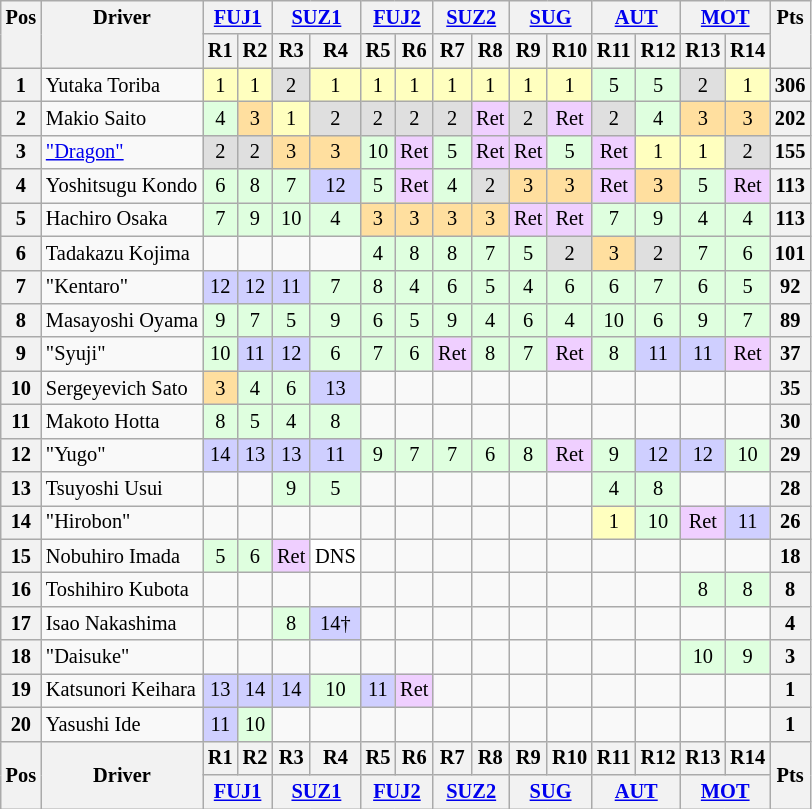<table class="wikitable" style="font-size:85%; text-align:center">
<tr style="background:#f9f9f9" valign=top>
<th rowspan=2>Pos</th>
<th rowspan=2>Driver</th>
<th colspan=2><a href='#'>FUJ1</a></th>
<th colspan=2><a href='#'>SUZ1</a></th>
<th colspan=2><a href='#'>FUJ2</a></th>
<th colspan=2><a href='#'>SUZ2</a></th>
<th colspan=2><a href='#'>SUG</a></th>
<th colspan=2><a href='#'>AUT</a></th>
<th colspan=2><a href='#'>MOT</a></th>
<th rowspan=2>Pts</th>
</tr>
<tr>
<th>R1</th>
<th>R2</th>
<th>R3</th>
<th>R4</th>
<th>R5</th>
<th>R6</th>
<th>R7</th>
<th>R8</th>
<th>R9</th>
<th>R10</th>
<th>R11</th>
<th>R12</th>
<th>R13</th>
<th>R14</th>
</tr>
<tr>
<th>1</th>
<td style="text-align:left">Yutaka Toriba</td>
<td style="background:#ffffbf">1</td>
<td style="background:#ffffbf">1</td>
<td style="background:#dfdfdf">2</td>
<td style="background:#ffffbf">1</td>
<td style="background:#ffffbf">1</td>
<td style="background:#ffffbf">1</td>
<td style="background:#ffffbf">1</td>
<td style="background:#ffffbf">1</td>
<td style="background:#ffffbf">1</td>
<td style="background:#ffffbf">1</td>
<td style="background:#dfffdf">5</td>
<td style="background:#dfffdf">5</td>
<td style="background:#dfdfdf">2</td>
<td style="background:#ffffbf">1</td>
<th>306</th>
</tr>
<tr>
<th>2</th>
<td style="text-align:left">Makio Saito</td>
<td style="background:#dfffdf">4</td>
<td style="background:#ffdf9f">3</td>
<td style="background:#ffffbf">1</td>
<td style="background:#dfdfdf">2</td>
<td style="background:#dfdfdf">2</td>
<td style="background:#dfdfdf">2</td>
<td style="background:#dfdfdf">2</td>
<td style="background:#efcfff">Ret</td>
<td style="background:#dfdfdf">2</td>
<td style="background:#efcfff">Ret</td>
<td style="background:#dfdfdf">2</td>
<td style="background:#dfffdf">4</td>
<td style="background:#ffdf9f">3</td>
<td style="background:#ffdf9f">3</td>
<th>202</th>
</tr>
<tr>
<th>3</th>
<td style="text-align:left"><a href='#'>"Dragon"</a></td>
<td style="background:#dfdfdf">2</td>
<td style="background:#dfdfdf">2</td>
<td style="background:#ffdf9f">3</td>
<td style="background:#ffdf9f">3</td>
<td style="background:#dfffdf">10</td>
<td style="background:#efcfff">Ret</td>
<td style="background:#dfffdf">5</td>
<td style="background:#efcfff">Ret</td>
<td style="background:#efcfff">Ret</td>
<td style="background:#dfffdf">5</td>
<td style="background:#efcfff">Ret</td>
<td style="background:#ffffbf">1</td>
<td style="background:#ffffbf">1</td>
<td style="background:#dfdfdf">2</td>
<th>155</th>
</tr>
<tr>
<th>4</th>
<td style="text-align:left">Yoshitsugu Kondo</td>
<td style="background:#dfffdf">6</td>
<td style="background:#dfffdf">8</td>
<td style="background:#dfffdf">7</td>
<td style="background:#cfcfff">12</td>
<td style="background:#dfffdf">5</td>
<td style="background:#efcfff">Ret</td>
<td style="background:#dfffdf">4</td>
<td style="background:#dfdfdf">2</td>
<td style="background:#ffdf9f">3</td>
<td style="background:#ffdf9f">3</td>
<td style="background:#efcfff">Ret</td>
<td style="background:#ffdf9f">3</td>
<td style="background:#dfffdf">5</td>
<td style="background:#efcfff">Ret</td>
<th>113</th>
</tr>
<tr>
<th>5</th>
<td style="text-align:left">Hachiro Osaka</td>
<td style="background:#dfffdf">7</td>
<td style="background:#dfffdf">9</td>
<td style="background:#dfffdf">10</td>
<td style="background:#dfffdf">4</td>
<td style="background:#ffdf9f">3</td>
<td style="background:#ffdf9f">3</td>
<td style="background:#ffdf9f">3</td>
<td style="background:#ffdf9f">3</td>
<td style="background:#efcfff">Ret</td>
<td style="background:#efcfff">Ret</td>
<td style="background:#dfffdf">7</td>
<td style="background:#dfffdf">9</td>
<td style="background:#dfffdf">4</td>
<td style="background:#dfffdf">4</td>
<th>113</th>
</tr>
<tr>
<th>6</th>
<td style="text-align:left">Tadakazu Kojima</td>
<td></td>
<td></td>
<td></td>
<td></td>
<td style="background:#dfffdf">4</td>
<td style="background:#dfffdf">8</td>
<td style="background:#dfffdf">8</td>
<td style="background:#dfffdf">7</td>
<td style="background:#dfffdf">5</td>
<td style="background:#dfdfdf">2</td>
<td style="background:#ffdf9f">3</td>
<td style="background:#dfdfdf">2</td>
<td style="background:#dfffdf">7</td>
<td style="background:#dfffdf">6</td>
<th>101</th>
</tr>
<tr>
<th>7</th>
<td style="text-align:left">"Kentaro"</td>
<td style="background:#cfcfff">12</td>
<td style="background:#cfcfff">12</td>
<td style="background:#cfcfff">11</td>
<td style="background:#dfffdf">7</td>
<td style="background:#dfffdf">8</td>
<td style="background:#dfffdf">4</td>
<td style="background:#dfffdf">6</td>
<td style="background:#dfffdf">5</td>
<td style="background:#dfffdf">4</td>
<td style="background:#dfffdf">6</td>
<td style="background:#dfffdf">6</td>
<td style="background:#dfffdf">7</td>
<td style="background:#dfffdf">6</td>
<td style="background:#dfffdf">5</td>
<th>92</th>
</tr>
<tr>
<th>8</th>
<td style="text-align:left" nowrap="">Masayoshi Oyama</td>
<td style="background:#dfffdf">9</td>
<td style="background:#dfffdf">7</td>
<td style="background:#dfffdf">5</td>
<td style="background:#dfffdf">9</td>
<td style="background:#dfffdf">6</td>
<td style="background:#dfffdf">5</td>
<td style="background:#dfffdf">9</td>
<td style="background:#dfffdf">4</td>
<td style="background:#dfffdf">6</td>
<td style="background:#dfffdf">4</td>
<td style="background:#dfffdf">10</td>
<td style="background:#dfffdf">6</td>
<td style="background:#dfffdf">9</td>
<td style="background:#dfffdf">7</td>
<th>89</th>
</tr>
<tr>
<th>9</th>
<td style="text-align:left">"Syuji"</td>
<td style="background:#dfffdf">10</td>
<td style="background:#cfcfff">11</td>
<td style="background:#cfcfff">12</td>
<td style="background:#dfffdf">6</td>
<td style="background:#dfffdf">7</td>
<td style="background:#dfffdf">6</td>
<td style="background:#efcfff">Ret</td>
<td style="background:#dfffdf">8</td>
<td style="background:#dfffdf">7</td>
<td style="background:#efcfff">Ret</td>
<td style="background:#dfffdf">8</td>
<td style="background:#cfcfff">11</td>
<td style="background:#cfcfff">11</td>
<td style="background:#efcfff">Ret</td>
<th>37</th>
</tr>
<tr>
<th>10</th>
<td style="text-align:left">Sergeyevich Sato</td>
<td style="background:#ffdf9f">3</td>
<td style="background:#dfffdf">4</td>
<td style="background:#dfffdf">6</td>
<td style="background:#cfcfff">13</td>
<td></td>
<td></td>
<td></td>
<td></td>
<td></td>
<td></td>
<td></td>
<td></td>
<td></td>
<td></td>
<th>35</th>
</tr>
<tr>
<th>11</th>
<td style="text-align:left">Makoto Hotta</td>
<td style="background:#dfffdf">8</td>
<td style="background:#dfffdf">5</td>
<td style="background:#dfffdf">4</td>
<td style="background:#dfffdf">8</td>
<td></td>
<td></td>
<td></td>
<td></td>
<td></td>
<td></td>
<td></td>
<td></td>
<td></td>
<td></td>
<th>30</th>
</tr>
<tr>
<th>12</th>
<td style="text-align:left">"Yugo"</td>
<td style="background:#cfcfff">14</td>
<td style="background:#cfcfff">13</td>
<td style="background:#cfcfff">13</td>
<td style="background:#cfcfff">11</td>
<td style="background:#dfffdf">9</td>
<td style="background:#dfffdf">7</td>
<td style="background:#dfffdf">7</td>
<td style="background:#dfffdf">6</td>
<td style="background:#dfffdf">8</td>
<td style="background:#efcfff">Ret</td>
<td style="background:#dfffdf">9</td>
<td style="background:#cfcfff">12</td>
<td style="background:#cfcfff">12</td>
<td style="background:#dfffdf">10</td>
<th>29</th>
</tr>
<tr>
<th>13</th>
<td style="text-align:left">Tsuyoshi Usui</td>
<td></td>
<td></td>
<td style="background:#dfffdf">9</td>
<td style="background:#dfffdf">5</td>
<td></td>
<td></td>
<td></td>
<td></td>
<td></td>
<td></td>
<td style="background:#dfffdf">4</td>
<td style="background:#dfffdf">8</td>
<td></td>
<td></td>
<th>28</th>
</tr>
<tr>
<th>14</th>
<td style="text-align:left">"Hirobon"</td>
<td></td>
<td></td>
<td></td>
<td></td>
<td></td>
<td></td>
<td></td>
<td></td>
<td></td>
<td></td>
<td style="background:#ffffbf">1</td>
<td style="background:#dfffdf">10</td>
<td style="background:#efcfff">Ret</td>
<td style="background:#cfcfff">11</td>
<th>26</th>
</tr>
<tr>
<th>15</th>
<td style="text-align:left">Nobuhiro Imada</td>
<td style="background:#dfffdf">5</td>
<td style="background:#dfffdf">6</td>
<td style="background:#efcfff">Ret</td>
<td style="background:#ffffff">DNS</td>
<td></td>
<td></td>
<td></td>
<td></td>
<td></td>
<td></td>
<td></td>
<td></td>
<td></td>
<td></td>
<th>18</th>
</tr>
<tr>
<th>16</th>
<td style="text-align:left">Toshihiro Kubota</td>
<td></td>
<td></td>
<td></td>
<td></td>
<td></td>
<td></td>
<td></td>
<td></td>
<td></td>
<td></td>
<td></td>
<td></td>
<td style="background:#dfffdf">8</td>
<td style="background:#dfffdf">8</td>
<th>8</th>
</tr>
<tr>
<th>17</th>
<td style="text-align:left">Isao Nakashima</td>
<td></td>
<td></td>
<td style="background:#dfffdf">8</td>
<td style="background:#cfcfff">14†</td>
<td></td>
<td></td>
<td></td>
<td></td>
<td></td>
<td></td>
<td></td>
<td></td>
<td></td>
<td></td>
<th>4</th>
</tr>
<tr>
<th>18</th>
<td style="text-align:left">"Daisuke"</td>
<td></td>
<td></td>
<td></td>
<td></td>
<td></td>
<td></td>
<td></td>
<td></td>
<td></td>
<td></td>
<td></td>
<td></td>
<td style="background:#dfffdf">10</td>
<td style="background:#dfffdf">9</td>
<th>3</th>
</tr>
<tr>
<th>19</th>
<td style="text-align:left">Katsunori Keihara</td>
<td style="background:#cfcfff">13</td>
<td style="background:#cfcfff">14</td>
<td style="background:#cfcfff">14</td>
<td style="background:#dfffdf">10</td>
<td style="background:#cfcfff">11</td>
<td style="background:#efcfff">Ret</td>
<td></td>
<td></td>
<td></td>
<td></td>
<td></td>
<td></td>
<td></td>
<td></td>
<th>1</th>
</tr>
<tr>
<th>20</th>
<td style="text-align:left">Yasushi Ide</td>
<td style="background:#cfcfff">11</td>
<td style="background:#dfffdf">10</td>
<td></td>
<td></td>
<td></td>
<td></td>
<td></td>
<td></td>
<td></td>
<td></td>
<td></td>
<td></td>
<td></td>
<td></td>
<th>1</th>
</tr>
<tr>
<th rowspan=2>Pos</th>
<th rowspan=2>Driver</th>
<th>R1</th>
<th>R2</th>
<th>R3</th>
<th>R4</th>
<th>R5</th>
<th>R6</th>
<th>R7</th>
<th>R8</th>
<th>R9</th>
<th>R10</th>
<th>R11</th>
<th>R12</th>
<th>R13</th>
<th>R14</th>
<th rowspan=2>Pts</th>
</tr>
<tr>
<th colspan=2><a href='#'>FUJ1</a></th>
<th colspan=2><a href='#'>SUZ1</a></th>
<th colspan=2><a href='#'>FUJ2</a></th>
<th colspan=2><a href='#'>SUZ2</a></th>
<th colspan=2><a href='#'>SUG</a></th>
<th colspan=2><a href='#'>AUT</a></th>
<th colspan=2><a href='#'>MOT</a></th>
</tr>
</table>
